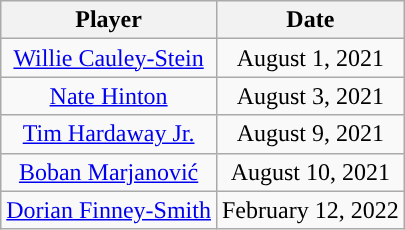<table class="wikitable sortable sortable">
<tr>
<th>Player</th>
<th>Date</th>
</tr>
<tr style="text-align: center">
<td><a href='#'>Willie Cauley-Stein</a></td>
<td>August 1, 2021</td>
</tr>
<tr style="text-align: center">
<td><a href='#'>Nate Hinton</a></td>
<td>August 3, 2021</td>
</tr>
<tr style="text-align: center">
<td><a href='#'>Tim Hardaway Jr.</a></td>
<td>August 9, 2021</td>
</tr>
<tr style="text-align: center">
<td><a href='#'>Boban Marjanović</a></td>
<td>August 10, 2021</td>
</tr>
<tr style="text-align: center">
<td><a href='#'>Dorian Finney-Smith</a></td>
<td>February 12, 2022</td>
</tr>
</table>
